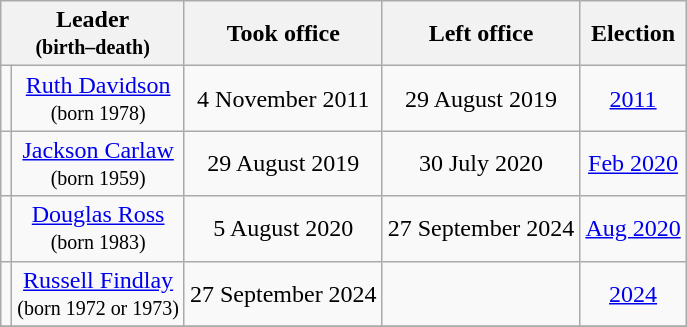<table class="wikitable" style="text-align:center">
<tr>
<th colspan="2">Leader<br><small>(birth–death)</small></th>
<th>Took office</th>
<th>Left office</th>
<th>Election</th>
</tr>
<tr>
<td></td>
<td><a href='#'>Ruth Davidson</a><br><small>(born 1978)</small></td>
<td>4 November 2011</td>
<td>29 August 2019</td>
<td><a href='#'>2011</a></td>
</tr>
<tr>
<td></td>
<td><a href='#'>Jackson Carlaw</a><br><small>(born 1959)</small></td>
<td>29 August 2019</td>
<td>30 July 2020</td>
<td><a href='#'>Feb 2020</a></td>
</tr>
<tr>
<td></td>
<td><a href='#'>Douglas Ross</a><br><small>(born 1983)</small></td>
<td>5 August 2020</td>
<td>27 September 2024</td>
<td><a href='#'>Aug 2020</a></td>
</tr>
<tr>
<td></td>
<td><a href='#'>Russell Findlay</a><br><small>(born 1972 or 1973)</small></td>
<td>27 September 2024</td>
<td></td>
<td><a href='#'>2024</a></td>
</tr>
<tr>
</tr>
</table>
